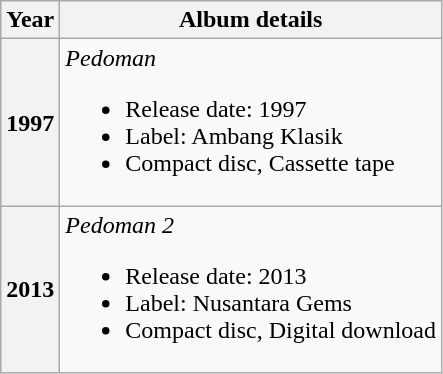<table class="wikitable plainrowheaders" style="text-align:center;">
<tr>
<th scope="col">Year</th>
<th scope="col">Album details</th>
</tr>
<tr>
<th scope="row">1997</th>
<td align="left"><em>Pedoman</em><br><ul><li>Release date: 1997</li><li>Label: Ambang Klasik</li><li>Compact disc, Cassette tape</li></ul></td>
</tr>
<tr>
<th scope="row">2013</th>
<td align="left"><em>Pedoman 2</em><br><ul><li>Release date: 2013</li><li>Label: Nusantara Gems</li><li>Compact disc, Digital download</li></ul></td>
</tr>
</table>
